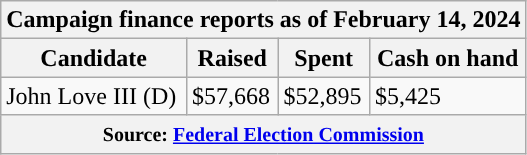<table class="wikitable sortable">
<tr>
<th colspan=4>Campaign finance reports as of February 14, 2024</th>
</tr>
<tr style="text-align:center;">
<th>Candidate</th>
<th>Raised</th>
<th>Spent</th>
<th>Cash on hand</th>
</tr>
<tr>
<td style="color:black;background-color:">John Love III (D)</td>
<td>$57,668</td>
<td>$52,895</td>
<td>$5,425</td>
</tr>
<tr>
<th colspan="4"><small>Source: <a href='#'>Federal Election Commission</a></small></th>
</tr>
</table>
